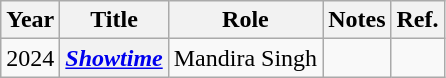<table class="wikitable plainrowheaders sortable">
<tr>
<th scope="col">Year</th>
<th scope="col">Title</th>
<th scope="col">Role</th>
<th scope="col" class="unsortable">Notes</th>
<th scope="col" class="unsortable">Ref.</th>
</tr>
<tr>
<td>2024</td>
<th scope="row"><em><a href='#'>Showtime</a></em></th>
<td>Mandira Singh</td>
<td></td>
<td></td>
</tr>
</table>
